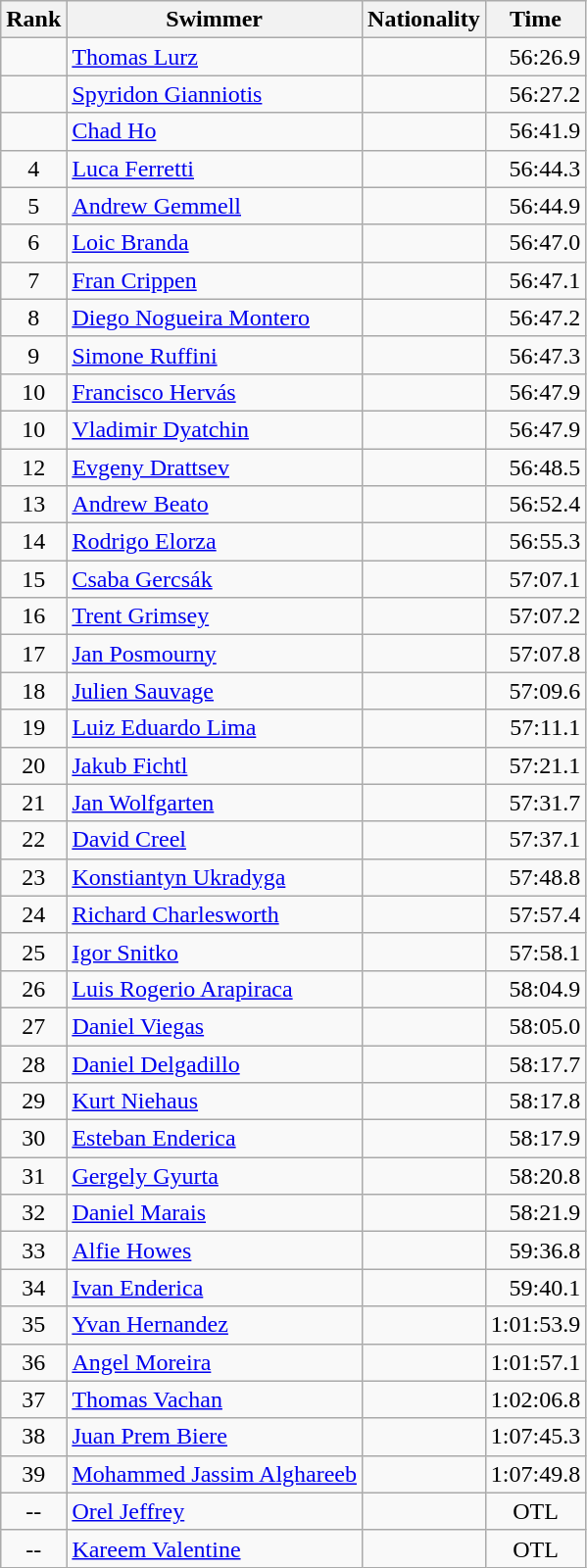<table class="wikitable" border="1" style="text-align:center">
<tr>
<th>Rank</th>
<th>Swimmer</th>
<th>Nationality</th>
<th>Time</th>
</tr>
<tr>
<td></td>
<td align=left><a href='#'>Thomas Lurz</a></td>
<td align=left></td>
<td align=right>56:26.9</td>
</tr>
<tr>
<td></td>
<td align=left><a href='#'>Spyridon Gianniotis</a></td>
<td align=left></td>
<td align=right>56:27.2</td>
</tr>
<tr>
<td></td>
<td align=left><a href='#'>Chad Ho</a></td>
<td align=left></td>
<td align=right>56:41.9</td>
</tr>
<tr>
<td>4</td>
<td align=left><a href='#'>Luca Ferretti</a></td>
<td align=left></td>
<td align=right>56:44.3</td>
</tr>
<tr>
<td>5</td>
<td align=left><a href='#'>Andrew Gemmell</a></td>
<td align=left></td>
<td align=right>56:44.9</td>
</tr>
<tr>
<td>6</td>
<td align=left><a href='#'>Loic Branda</a></td>
<td align=left></td>
<td align=right>56:47.0</td>
</tr>
<tr>
<td>7</td>
<td align=left><a href='#'>Fran Crippen</a></td>
<td align=left></td>
<td align=right>56:47.1</td>
</tr>
<tr>
<td>8</td>
<td align=left><a href='#'>Diego Nogueira Montero</a></td>
<td align=left></td>
<td align=right>56:47.2</td>
</tr>
<tr>
<td>9</td>
<td align=left><a href='#'>Simone Ruffini</a></td>
<td align=left></td>
<td align=right>56:47.3</td>
</tr>
<tr>
<td>10</td>
<td align=left><a href='#'>Francisco Hervás</a></td>
<td align=left></td>
<td align=right>56:47.9</td>
</tr>
<tr>
<td>10</td>
<td align=left><a href='#'>Vladimir Dyatchin</a></td>
<td align=left></td>
<td align=right>56:47.9</td>
</tr>
<tr>
<td>12</td>
<td align=left><a href='#'>Evgeny Drattsev</a></td>
<td align=left></td>
<td align=right>56:48.5</td>
</tr>
<tr>
<td>13</td>
<td align=left><a href='#'>Andrew Beato</a></td>
<td align=left></td>
<td align=right>56:52.4</td>
</tr>
<tr>
<td>14</td>
<td align=left><a href='#'>Rodrigo Elorza</a></td>
<td align=left></td>
<td align=right>56:55.3</td>
</tr>
<tr>
<td>15</td>
<td align=left><a href='#'>Csaba Gercsák</a></td>
<td align=left></td>
<td align=right>57:07.1</td>
</tr>
<tr>
<td>16</td>
<td align=left><a href='#'>Trent Grimsey</a></td>
<td align=left></td>
<td align=right>57:07.2</td>
</tr>
<tr>
<td>17</td>
<td align=left><a href='#'>Jan Posmourny</a></td>
<td align=left></td>
<td align=right>57:07.8</td>
</tr>
<tr>
<td>18</td>
<td align=left><a href='#'>Julien Sauvage</a></td>
<td align=left></td>
<td align=right>57:09.6</td>
</tr>
<tr>
<td>19</td>
<td align=left><a href='#'>Luiz Eduardo Lima</a></td>
<td align=left></td>
<td align=right>57:11.1</td>
</tr>
<tr>
<td>20</td>
<td align=left><a href='#'>Jakub Fichtl</a></td>
<td align=left></td>
<td align=right>57:21.1</td>
</tr>
<tr>
<td>21</td>
<td align=left><a href='#'>Jan Wolfgarten</a></td>
<td align=left></td>
<td align=right>57:31.7</td>
</tr>
<tr>
<td>22</td>
<td align=left><a href='#'>David Creel</a></td>
<td align=left></td>
<td align=right>57:37.1</td>
</tr>
<tr>
<td>23</td>
<td align=left><a href='#'>Konstiantyn Ukradyga</a></td>
<td align=left></td>
<td align=right>57:48.8</td>
</tr>
<tr>
<td>24</td>
<td align=left><a href='#'>Richard Charlesworth</a></td>
<td align=left></td>
<td align=right>57:57.4</td>
</tr>
<tr>
<td>25</td>
<td align=left><a href='#'>Igor Snitko</a></td>
<td align=left></td>
<td align=right>57:58.1</td>
</tr>
<tr>
<td>26</td>
<td align=left><a href='#'>Luis Rogerio Arapiraca</a></td>
<td align=left></td>
<td align=right>58:04.9</td>
</tr>
<tr>
<td>27</td>
<td align=left><a href='#'>Daniel Viegas</a></td>
<td align=left></td>
<td align=right>58:05.0</td>
</tr>
<tr>
<td>28</td>
<td align=left><a href='#'>Daniel Delgadillo</a></td>
<td align=left></td>
<td align=right>58:17.7</td>
</tr>
<tr>
<td>29</td>
<td align=left><a href='#'>Kurt Niehaus</a></td>
<td align=left></td>
<td align=right>58:17.8</td>
</tr>
<tr>
<td>30</td>
<td align=left><a href='#'>Esteban Enderica</a></td>
<td align=left></td>
<td align=right>58:17.9</td>
</tr>
<tr>
<td>31</td>
<td align=left><a href='#'>Gergely Gyurta</a></td>
<td align=left></td>
<td align=right>58:20.8</td>
</tr>
<tr>
<td>32</td>
<td align=left><a href='#'>Daniel Marais</a></td>
<td align=left></td>
<td align=right>58:21.9</td>
</tr>
<tr>
<td>33</td>
<td align=left><a href='#'>Alfie Howes</a></td>
<td align=left></td>
<td align=right>59:36.8</td>
</tr>
<tr>
<td>34</td>
<td align=left><a href='#'>Ivan Enderica</a></td>
<td align=left></td>
<td align=right>59:40.1</td>
</tr>
<tr>
<td>35</td>
<td align=left><a href='#'>Yvan Hernandez</a></td>
<td align=left></td>
<td align=right>1:01:53.9</td>
</tr>
<tr>
<td>36</td>
<td align=left><a href='#'>Angel Moreira</a></td>
<td align=left></td>
<td align=right>1:01:57.1</td>
</tr>
<tr>
<td>37</td>
<td align=left><a href='#'>Thomas Vachan</a></td>
<td align=left></td>
<td align=right>1:02:06.8</td>
</tr>
<tr>
<td>38</td>
<td align=left><a href='#'>Juan Prem Biere</a></td>
<td align=left></td>
<td align=right>1:07:45.3</td>
</tr>
<tr>
<td>39</td>
<td align=left><a href='#'>Mohammed Jassim Alghareeb</a></td>
<td align=left></td>
<td align=right>1:07:49.8</td>
</tr>
<tr>
<td>--</td>
<td align=left><a href='#'>Orel Jeffrey</a></td>
<td align=left></td>
<td>OTL</td>
</tr>
<tr>
<td>--</td>
<td align=left><a href='#'>Kareem Valentine</a></td>
<td align=left></td>
<td>OTL</td>
</tr>
</table>
